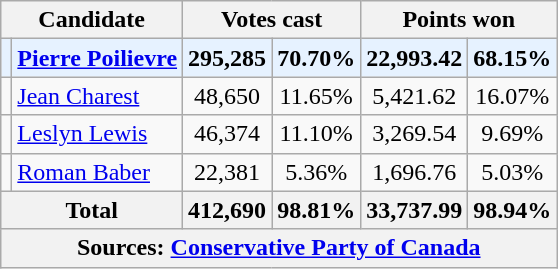<table class="wikitable">
<tr>
<th colspan="2">Candidate</th>
<th colspan = "2">Votes cast</th>
<th colspan = "2">Points won</th>
</tr>
<tr style="background:#E6F2FF">
<td></td>
<td><strong><a href='#'>Pierre Poilievre</a></strong></td>
<td align = "center"><strong>295,285</strong></td>
<td align = "center"><strong>70.70%</strong></td>
<td align = "center"><strong>22,993.42</strong></td>
<td align = "center"><strong>68.15%</strong></td>
</tr>
<tr>
<td></td>
<td><a href='#'>Jean Charest</a></td>
<td align = "center">48,650</td>
<td align = "center">11.65%</td>
<td align = "center">5,421.62</td>
<td align = "center">16.07%</td>
</tr>
<tr>
<td></td>
<td><a href='#'>Leslyn Lewis</a></td>
<td align = "center">46,374</td>
<td align = "center">11.10%</td>
<td align = "center">3,269.54</td>
<td align = "center">9.69%</td>
</tr>
<tr>
<td></td>
<td><a href='#'>Roman Baber</a></td>
<td align = "center">22,381</td>
<td align = "center">5.36%</td>
<td align = "center">1,696.76</td>
<td align = "center">5.03%</td>
</tr>
<tr>
<th colspan = "2">Total</th>
<th align = "center">412,690</th>
<th align = "center">98.81%</th>
<th align = "center">33,737.99</th>
<th align = "center">98.94%</th>
</tr>
<tr>
<th colspan="6">Sources: <a href='#'>Conservative Party of Canada</a></th>
</tr>
</table>
